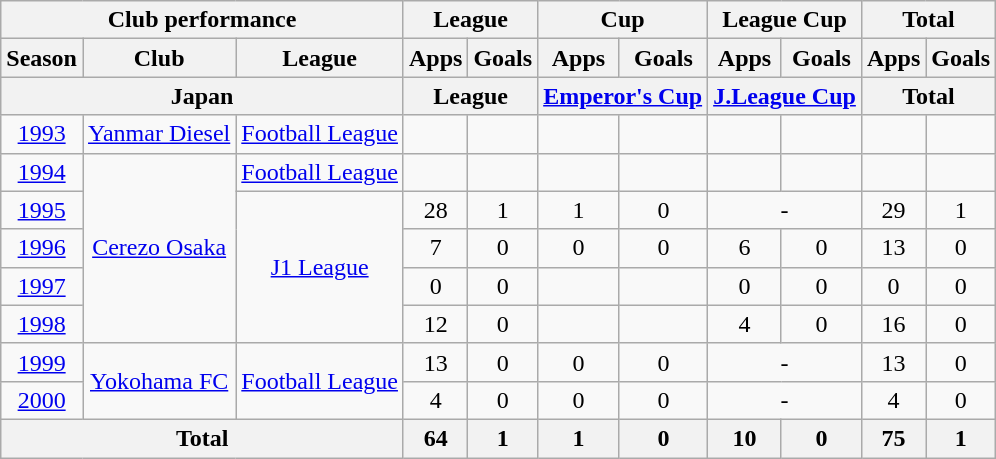<table class="wikitable" style="text-align:center;">
<tr>
<th colspan=3>Club performance</th>
<th colspan=2>League</th>
<th colspan=2>Cup</th>
<th colspan=2>League Cup</th>
<th colspan=2>Total</th>
</tr>
<tr>
<th>Season</th>
<th>Club</th>
<th>League</th>
<th>Apps</th>
<th>Goals</th>
<th>Apps</th>
<th>Goals</th>
<th>Apps</th>
<th>Goals</th>
<th>Apps</th>
<th>Goals</th>
</tr>
<tr>
<th colspan=3>Japan</th>
<th colspan=2>League</th>
<th colspan=2><a href='#'>Emperor's Cup</a></th>
<th colspan=2><a href='#'>J.League Cup</a></th>
<th colspan=2>Total</th>
</tr>
<tr>
<td><a href='#'>1993</a></td>
<td><a href='#'>Yanmar Diesel</a></td>
<td><a href='#'>Football League</a></td>
<td></td>
<td></td>
<td></td>
<td></td>
<td></td>
<td></td>
<td></td>
<td></td>
</tr>
<tr>
<td><a href='#'>1994</a></td>
<td rowspan="5"><a href='#'>Cerezo Osaka</a></td>
<td><a href='#'>Football League</a></td>
<td></td>
<td></td>
<td></td>
<td></td>
<td></td>
<td></td>
<td></td>
<td></td>
</tr>
<tr>
<td><a href='#'>1995</a></td>
<td rowspan="4"><a href='#'>J1 League</a></td>
<td>28</td>
<td>1</td>
<td>1</td>
<td>0</td>
<td colspan="2">-</td>
<td>29</td>
<td>1</td>
</tr>
<tr>
<td><a href='#'>1996</a></td>
<td>7</td>
<td>0</td>
<td>0</td>
<td>0</td>
<td>6</td>
<td>0</td>
<td>13</td>
<td>0</td>
</tr>
<tr>
<td><a href='#'>1997</a></td>
<td>0</td>
<td>0</td>
<td></td>
<td></td>
<td>0</td>
<td>0</td>
<td>0</td>
<td>0</td>
</tr>
<tr>
<td><a href='#'>1998</a></td>
<td>12</td>
<td>0</td>
<td></td>
<td></td>
<td>4</td>
<td>0</td>
<td>16</td>
<td>0</td>
</tr>
<tr>
<td><a href='#'>1999</a></td>
<td rowspan="2"><a href='#'>Yokohama FC</a></td>
<td rowspan="2"><a href='#'>Football League</a></td>
<td>13</td>
<td>0</td>
<td>0</td>
<td>0</td>
<td colspan="2">-</td>
<td>13</td>
<td>0</td>
</tr>
<tr>
<td><a href='#'>2000</a></td>
<td>4</td>
<td>0</td>
<td>0</td>
<td>0</td>
<td colspan="2">-</td>
<td>4</td>
<td>0</td>
</tr>
<tr>
<th colspan=3>Total</th>
<th>64</th>
<th>1</th>
<th>1</th>
<th>0</th>
<th>10</th>
<th>0</th>
<th>75</th>
<th>1</th>
</tr>
</table>
